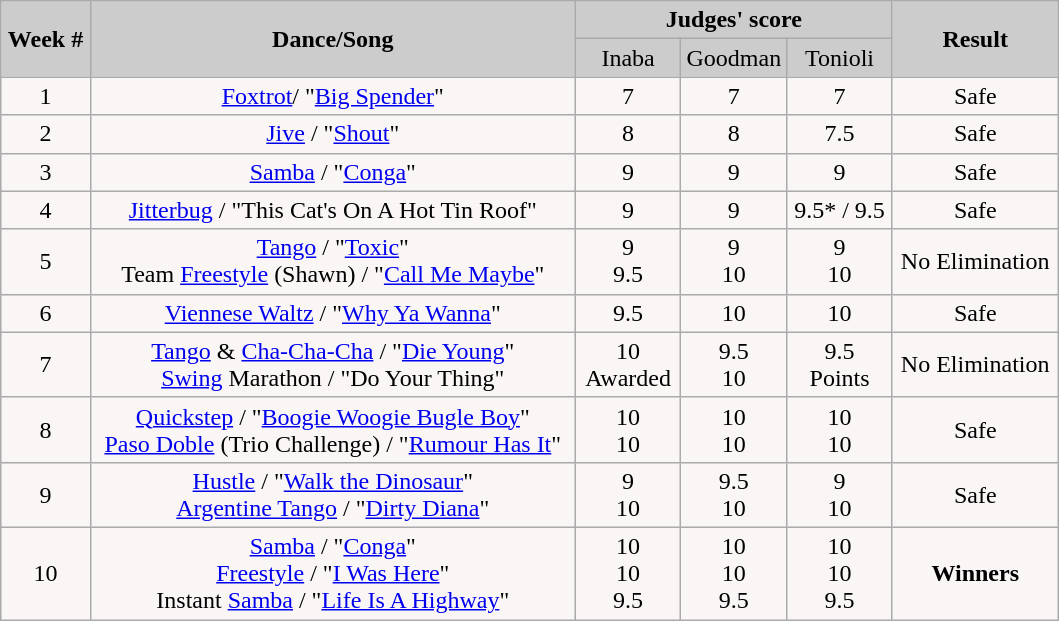<table class="wikitable" style="float:left;">
<tr style="text-align:Center; background:#ccc;">
<td rowspan="2"><strong>Week #</strong></td>
<td rowspan="2"><strong>Dance/Song</strong></td>
<td colspan="3"><strong>Judges' score</strong></td>
<td rowspan="2"><strong>Result</strong></td>
</tr>
<tr style="text-align:center; background:#ccc;">
<td style="width:10%; ">Inaba</td>
<td style="width:10%; ">Goodman</td>
<td style="width:10%; ">Tonioli</td>
</tr>
<tr>
<td style="text-align:center; background:#faf6f6;">1</td>
<td style="text-align:center; background:#faf6f6;"><a href='#'>Foxtrot</a>/ "<a href='#'>Big Spender</a>"</td>
<td style="text-align:center; background:#faf6f6;">7</td>
<td style="text-align:center; background:#faf6f6;">7</td>
<td style="text-align:center; background:#faf6f6;">7</td>
<td style="text-align:center; background:#faf6f6;">Safe</td>
</tr>
<tr>
<td style="text-align:center; background:#faf6f6;">2</td>
<td style="text-align:center; background:#faf6f6;"><a href='#'>Jive</a> / "<a href='#'>Shout</a>"</td>
<td style="text-align:center; background:#faf6f6;">8</td>
<td style="text-align:center; background:#faf6f6;">8</td>
<td style="text-align:center; background:#faf6f6;">7.5</td>
<td style="text-align:center; background:#faf6f6;">Safe</td>
</tr>
<tr>
<td style="text-align:center; background:#faf6f6;">3</td>
<td style="text-align:center; background:#faf6f6;"><a href='#'>Samba</a> / "<a href='#'>Conga</a>"</td>
<td style="text-align:center; background:#faf6f6;">9</td>
<td style="text-align:center; background:#faf6f6;">9</td>
<td style="text-align:center; background:#faf6f6;">9</td>
<td style="text-align:center; background:#faf6f6;">Safe</td>
</tr>
<tr>
<td style="text-align:center; background:#faf6f6;">4</td>
<td style="text-align:center; background:#faf6f6;"><a href='#'>Jitterbug</a> / "This Cat's On A Hot Tin Roof"</td>
<td style="text-align:center; background:#faf6f6;">9</td>
<td style="text-align:center; background:#faf6f6;">9</td>
<td style="text-align:center; background:#faf6f6;">9.5* / 9.5</td>
<td style="text-align:center; background:#faf6f6;">Safe</td>
</tr>
<tr>
<td style="text-align:center; background:#faf6f6;">5</td>
<td style="text-align:center; background:#faf6f6;"><a href='#'>Tango</a> / "<a href='#'>Toxic</a>"<br>Team <a href='#'>Freestyle</a> (Shawn) / "<a href='#'>Call Me Maybe</a>"</td>
<td style="text-align:center; background:#faf6f6;">9<br>9.5</td>
<td style="text-align:center; background:#faf6f6;">9<br>10</td>
<td style="text-align:center; background:#faf6f6;">9<br>10</td>
<td style="text-align:center; background:#faf6f6;">No Elimination</td>
</tr>
<tr>
<td style="text-align:center; background:#faf6f6;">6</td>
<td style="text-align:center; background:#faf6f6;"><a href='#'>Viennese Waltz</a> / "<a href='#'>Why Ya Wanna</a>"</td>
<td style="text-align:center; background:#faf6f6;">9.5</td>
<td style="text-align:center; background:#faf6f6;">10</td>
<td style="text-align:center; background:#faf6f6;">10</td>
<td style="text-align:center; background:#faf6f6;">Safe</td>
</tr>
<tr>
<td style="text-align:center; background:#faf6f6;">7</td>
<td style="text-align:center; background:#faf6f6;"><a href='#'>Tango</a> & <a href='#'>Cha-Cha-Cha</a> / "<a href='#'>Die Young</a>"<br><a href='#'>Swing</a> Marathon / "Do Your Thing"</td>
<td style="text-align:center; background:#faf6f6;">10<br>Awarded</td>
<td style="text-align:center; background:#faf6f6;">9.5<br>10</td>
<td style="text-align:center; background:#faf6f6;">9.5<br>Points</td>
<td style="text-align:center; background:#faf6f6;">No Elimination</td>
</tr>
<tr>
<td style="text-align:center; background:#faf6f6;">8</td>
<td style="text-align:center; background:#faf6f6;"><a href='#'>Quickstep</a> / "<a href='#'>Boogie Woogie Bugle Boy</a>"<br><a href='#'>Paso Doble</a> (Trio Challenge) / "<a href='#'>Rumour Has It</a>"</td>
<td style="text-align:center; background:#faf6f6;">10<br>10</td>
<td style="text-align:center; background:#faf6f6;">10<br>10</td>
<td style="text-align:center; background:#faf6f6;">10<br>10</td>
<td style="text-align:center; background:#faf6f6;">Safe</td>
</tr>
<tr>
<td style="text-align:center; background:#faf6f6;">9</td>
<td style="text-align:center; background:#faf6f6;"><a href='#'>Hustle</a> / "<a href='#'>Walk the Dinosaur</a>"<br><a href='#'>Argentine Tango</a> / "<a href='#'>Dirty Diana</a>"</td>
<td style="text-align:center; background:#faf6f6;">9<br>10</td>
<td style="text-align:center; background:#faf6f6;">9.5<br>10</td>
<td style="text-align:center; background:#faf6f6;">9<br>10</td>
<td style="text-align:center; background:#faf6f6;">Safe</td>
</tr>
<tr>
<td style="text-align:center; background:#faf6f6;">10</td>
<td style="text-align:center; background:#faf6f6;"><a href='#'>Samba</a> / "<a href='#'>Conga</a>"<br><a href='#'>Freestyle</a> / "<a href='#'>I Was Here</a>"<br>Instant <a href='#'>Samba</a> / "<a href='#'>Life Is A Highway</a>"</td>
<td style="text-align:center; background:#faf6f6;">10<br>10<br>9.5</td>
<td style="text-align:center; background:#faf6f6;">10<br>10<br>9.5</td>
<td style="text-align:center; background:#faf6f6;">10<br>10<br>9.5</td>
<td style="text-align:center; background:#faf6f6;"><strong>Winners</strong></td>
</tr>
</table>
